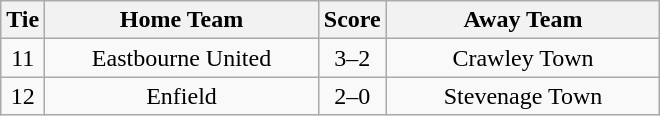<table class="wikitable" style="text-align:center;">
<tr>
<th width=20>Tie</th>
<th width=175>Home Team</th>
<th width=20>Score</th>
<th width=175>Away Team</th>
</tr>
<tr>
<td>11</td>
<td>Eastbourne United</td>
<td>3–2</td>
<td>Crawley Town</td>
</tr>
<tr>
<td>12</td>
<td>Enfield</td>
<td>2–0</td>
<td>Stevenage Town</td>
</tr>
</table>
